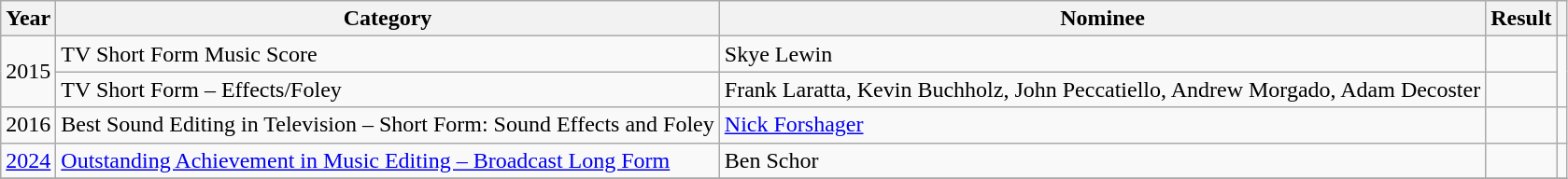<table class="wikitable sortable">
<tr>
<th scope="col">Year</th>
<th scope="col">Category</th>
<th scope="col">Nominee</th>
<th scope="col">Result</th>
<th scope="col" class="unsortable"></th>
</tr>
<tr>
<td rowspan="2">2015</td>
<td scope="row">TV Short Form Music Score</td>
<td>Skye Lewin </td>
<td></td>
<td rowspan="2" style="text-align: center;"></td>
</tr>
<tr>
<td scope="row">TV Short Form – Effects/Foley</td>
<td>Frank Laratta, Kevin Buchholz, John Peccatiello, Andrew Morgado, Adam Decoster </td>
<td></td>
</tr>
<tr>
<td>2016</td>
<td scope="row">Best Sound Editing in Television – Short Form: Sound Effects and Foley</td>
<td><a href='#'>Nick Forshager</a></td>
<td></td>
<td style="text-align: center;"></td>
</tr>
<tr>
<td><a href='#'>2024</a></td>
<td><a href='#'>Outstanding Achievement in Music Editing – Broadcast Long Form</a></td>
<td>Ben Schor </td>
<td></td>
<td style="text-align: center;"></td>
</tr>
<tr>
</tr>
</table>
